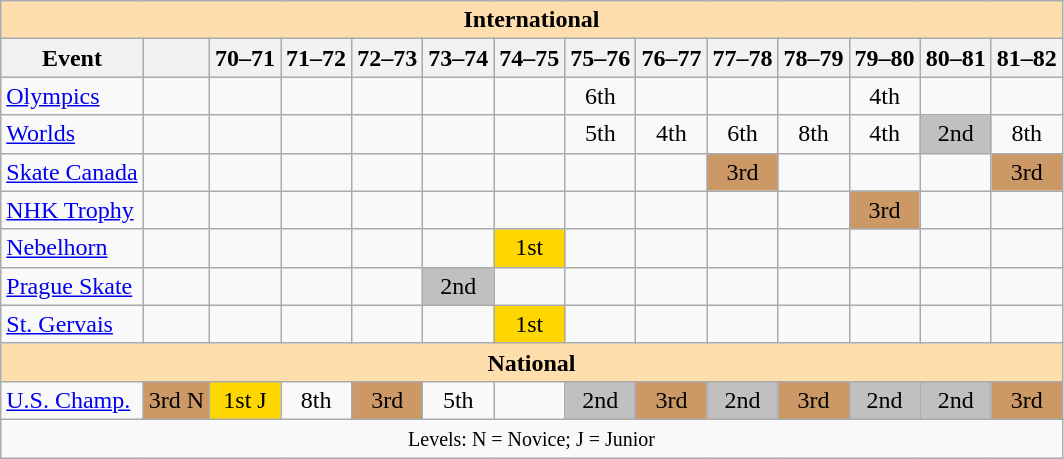<table class="wikitable" style="text-align:center">
<tr>
<th style="background-color: #ffdead; " colspan=14 align=center>International</th>
</tr>
<tr>
<th>Event</th>
<th></th>
<th>70–71</th>
<th>71–72</th>
<th>72–73</th>
<th>73–74</th>
<th>74–75</th>
<th>75–76</th>
<th>76–77</th>
<th>77–78</th>
<th>78–79</th>
<th>79–80</th>
<th>80–81</th>
<th>81–82</th>
</tr>
<tr>
<td align=left><a href='#'>Olympics</a></td>
<td></td>
<td></td>
<td></td>
<td></td>
<td></td>
<td></td>
<td>6th</td>
<td></td>
<td></td>
<td></td>
<td>4th</td>
<td></td>
<td></td>
</tr>
<tr>
<td align=left><a href='#'>Worlds</a></td>
<td></td>
<td></td>
<td></td>
<td></td>
<td></td>
<td></td>
<td>5th</td>
<td>4th</td>
<td>6th</td>
<td>8th</td>
<td>4th</td>
<td bgcolor=silver>2nd</td>
<td>8th</td>
</tr>
<tr>
<td align=left><a href='#'>Skate Canada</a></td>
<td></td>
<td></td>
<td></td>
<td></td>
<td></td>
<td></td>
<td></td>
<td></td>
<td bgcolor=cc9966>3rd</td>
<td></td>
<td></td>
<td></td>
<td bgcolor=cc9966>3rd</td>
</tr>
<tr>
<td align=left><a href='#'>NHK Trophy</a></td>
<td></td>
<td></td>
<td></td>
<td></td>
<td></td>
<td></td>
<td></td>
<td></td>
<td></td>
<td></td>
<td bgcolor=cc9966>3rd</td>
<td></td>
<td></td>
</tr>
<tr>
<td align=left><a href='#'>Nebelhorn</a></td>
<td></td>
<td></td>
<td></td>
<td></td>
<td></td>
<td bgcolor=gold>1st</td>
<td></td>
<td></td>
<td></td>
<td></td>
<td></td>
<td></td>
<td></td>
</tr>
<tr>
<td align=left><a href='#'>Prague Skate</a></td>
<td></td>
<td></td>
<td></td>
<td></td>
<td bgcolor=silver>2nd</td>
<td></td>
<td></td>
<td></td>
<td></td>
<td></td>
<td></td>
<td></td>
<td></td>
</tr>
<tr>
<td align=left><a href='#'>St. Gervais</a></td>
<td></td>
<td></td>
<td></td>
<td></td>
<td></td>
<td bgcolor=gold>1st</td>
<td></td>
<td></td>
<td></td>
<td></td>
<td></td>
<td></td>
<td></td>
</tr>
<tr>
<th style="background-color: #ffdead; " colspan=14 align=center>National</th>
</tr>
<tr>
<td align=left><a href='#'>U.S. Champ.</a></td>
<td bgcolor=cc9966>3rd N</td>
<td bgcolor=gold>1st J</td>
<td>8th</td>
<td bgcolor=cc9966>3rd</td>
<td>5th</td>
<td></td>
<td bgcolor=silver>2nd</td>
<td bgcolor=cc9966>3rd</td>
<td bgcolor=silver>2nd</td>
<td bgcolor=cc9966>3rd</td>
<td bgcolor=silver>2nd</td>
<td bgcolor=silver>2nd</td>
<td bgcolor=cc9966>3rd</td>
</tr>
<tr>
<td colspan=14 align=center><small> Levels: N = Novice; J = Junior </small></td>
</tr>
</table>
